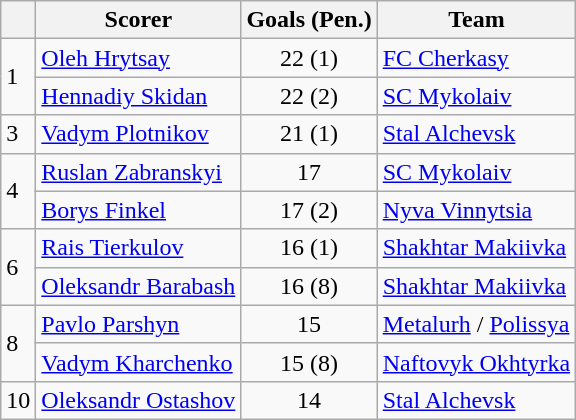<table class="wikitable">
<tr>
<th></th>
<th>Scorer</th>
<th>Goals (Pen.)</th>
<th>Team</th>
</tr>
<tr>
<td rowspan=2>1</td>
<td> <a href='#'>Oleh Hrytsay</a></td>
<td align=center>22 (1)</td>
<td><a href='#'>FC Cherkasy</a></td>
</tr>
<tr>
<td> <a href='#'>Hennadiy Skidan</a></td>
<td align=center>22 (2)</td>
<td><a href='#'>SC Mykolaiv</a></td>
</tr>
<tr>
<td>3</td>
<td> <a href='#'>Vadym Plotnikov</a></td>
<td align=center>21 (1)</td>
<td><a href='#'>Stal Alchevsk</a></td>
</tr>
<tr>
<td rowspan=2>4</td>
<td> <a href='#'>Ruslan Zabranskyi</a></td>
<td align=center>17</td>
<td><a href='#'>SC Mykolaiv</a></td>
</tr>
<tr>
<td> <a href='#'>Borys Finkel</a></td>
<td align=center>17 (2)</td>
<td><a href='#'>Nyva Vinnytsia</a></td>
</tr>
<tr>
<td rowspan=2>6</td>
<td> <a href='#'>Rais Tierkulov</a></td>
<td align=center>16 (1)</td>
<td><a href='#'>Shakhtar Makiivka</a></td>
</tr>
<tr>
<td> <a href='#'>Oleksandr Barabash</a></td>
<td align=center>16 (8)</td>
<td><a href='#'>Shakhtar Makiivka</a></td>
</tr>
<tr>
<td rowspan=2>8</td>
<td> <a href='#'>Pavlo Parshyn</a></td>
<td align=center>15</td>
<td><a href='#'>Metalurh</a> / <a href='#'>Polissya</a></td>
</tr>
<tr>
<td> <a href='#'>Vadym Kharchenko</a></td>
<td align=center>15 (8)</td>
<td><a href='#'>Naftovyk Okhtyrka</a></td>
</tr>
<tr>
<td>10</td>
<td> <a href='#'>Oleksandr Ostashov</a></td>
<td align=center>14</td>
<td><a href='#'>Stal Alchevsk</a></td>
</tr>
</table>
